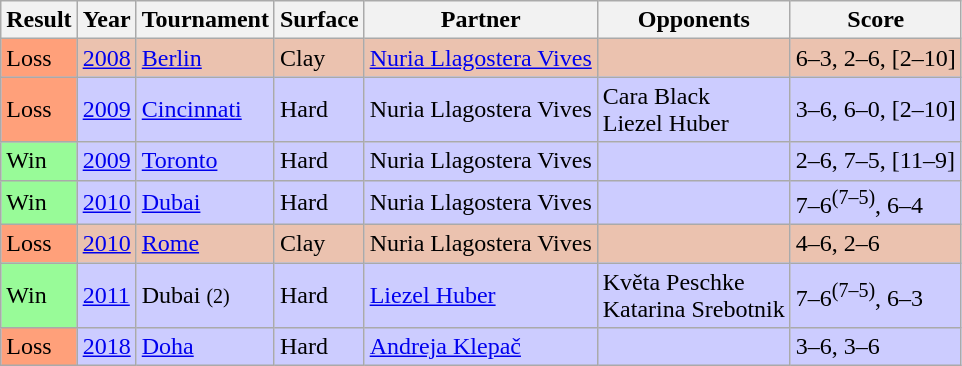<table class="sortable wikitable">
<tr>
<th>Result</th>
<th>Year</th>
<th>Tournament</th>
<th>Surface</th>
<th>Partner</th>
<th>Opponents</th>
<th class="unsortable">Score</th>
</tr>
<tr style="background:#ebc2af;">
<td bgcolor=FFA07A>Loss</td>
<td><a href='#'>2008</a></td>
<td><a href='#'>Berlin</a></td>
<td>Clay</td>
<td> <a href='#'>Nuria Llagostera Vives</a></td>
<td></td>
<td>6–3, 2–6, [2–10]</td>
</tr>
<tr style="background:#ccf;">
<td bgcolor=FFA07A>Loss</td>
<td><a href='#'>2009</a></td>
<td><a href='#'>Cincinnati</a></td>
<td>Hard</td>
<td> Nuria Llagostera Vives</td>
<td> Cara Black<br> Liezel Huber</td>
<td>3–6, 6–0, [2–10]</td>
</tr>
<tr style="background:#ccf;">
<td bgcolor=98FB98>Win</td>
<td><a href='#'>2009</a></td>
<td><a href='#'>Toronto</a></td>
<td>Hard</td>
<td> Nuria Llagostera Vives</td>
<td></td>
<td>2–6, 7–5, [11–9]</td>
</tr>
<tr style="background:#ccf;">
<td bgcolor=98FB98>Win</td>
<td><a href='#'>2010</a></td>
<td><a href='#'>Dubai</a></td>
<td>Hard</td>
<td> Nuria Llagostera Vives</td>
<td></td>
<td>7–6<sup>(7–5)</sup>, 6–4</td>
</tr>
<tr style="background:#ebc2af;">
<td bgcolor=FFA07A>Loss</td>
<td><a href='#'>2010</a></td>
<td><a href='#'>Rome</a></td>
<td>Clay</td>
<td> Nuria Llagostera Vives</td>
<td></td>
<td>4–6, 2–6</td>
</tr>
<tr style="background:#ccf;">
<td bgcolor=98FB98>Win</td>
<td><a href='#'>2011</a></td>
<td>Dubai <small>(2)</small></td>
<td>Hard</td>
<td> <a href='#'>Liezel Huber</a></td>
<td> Květa Peschke<br> Katarina Srebotnik</td>
<td>7–6<sup>(7–5)</sup>, 6–3</td>
</tr>
<tr style="background:#ccf;">
<td bgcolor=FFA07A>Loss</td>
<td><a href='#'>2018</a></td>
<td><a href='#'>Doha</a></td>
<td>Hard</td>
<td> <a href='#'>Andreja Klepač</a></td>
<td></td>
<td>3–6, 3–6</td>
</tr>
</table>
